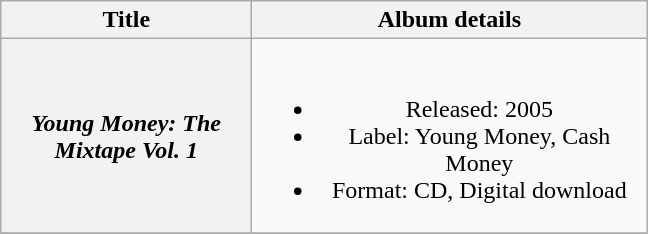<table class="wikitable plainrowheaders" style="text-align:center;">
<tr>
<th scope="col" rowspan="1" style="width:10em;">Title</th>
<th scope="col" rowspan="1" style="width:16em;">Album details</th>
</tr>
<tr>
<th scope="row"><em>Young Money: The Mixtape Vol. 1</em></th>
<td><br><ul><li>Released: 2005</li><li>Label: Young Money, Cash Money</li><li>Format: CD, Digital download</li></ul></td>
</tr>
<tr>
</tr>
</table>
